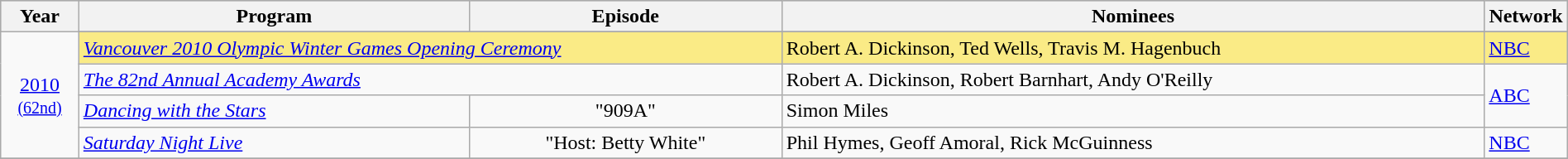<table class="wikitable" style="width:100%">
<tr bgcolor="#bebebe">
<th width="5%">Year</th>
<th width="25%">Program</th>
<th width="20%">Episode</th>
<th width="45%">Nominees</th>
<th width="5%">Network</th>
</tr>
<tr>
<td rowspan=5 style="text-align:center"><a href='#'>2010</a><br><small><a href='#'>(62nd)</a></small><br></td>
</tr>
<tr style="background:#FAEB86">
<td colspan=2><em><a href='#'>Vancouver 2010 Olympic Winter Games Opening Ceremony</a></em></td>
<td>Robert A. Dickinson, Ted Wells, Travis M. Hagenbuch</td>
<td><a href='#'>NBC</a></td>
</tr>
<tr>
<td colspan=2><em><a href='#'>The 82nd Annual Academy Awards</a></em></td>
<td>Robert A. Dickinson, Robert Barnhart, Andy O'Reilly</td>
<td rowspan=2><a href='#'>ABC</a></td>
</tr>
<tr>
<td><em><a href='#'>Dancing with the Stars</a></em></td>
<td align=center>"909A"</td>
<td>Simon Miles</td>
</tr>
<tr>
<td><em><a href='#'>Saturday Night Live</a></em></td>
<td align=center>"Host: Betty White"</td>
<td>Phil Hymes, Geoff Amoral, Rick McGuinness</td>
<td><a href='#'>NBC</a></td>
</tr>
<tr>
</tr>
</table>
